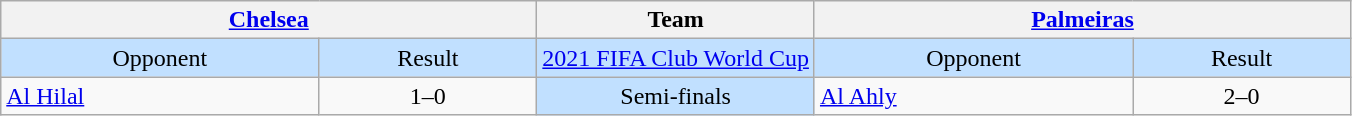<table class="wikitable">
<tr>
<th width=350 colspan=2> <a href='#'>Chelsea</a></th>
<th>Team</th>
<th width=350 colspan=2> <a href='#'>Palmeiras</a></th>
</tr>
<tr style="background:#C1E0FF">
<td align=center>Opponent</td>
<td align=center>Result</td>
<td align=center><a href='#'>2021 FIFA Club World Cup</a></td>
<td align=center>Opponent</td>
<td align=center>Result</td>
</tr>
<tr>
<td> <a href='#'>Al Hilal</a></td>
<td align=center>1–0</td>
<td align=center style="background:#C1E0FF">Semi-finals</td>
<td> <a href='#'>Al Ahly</a></td>
<td align=center>2–0</td>
</tr>
</table>
